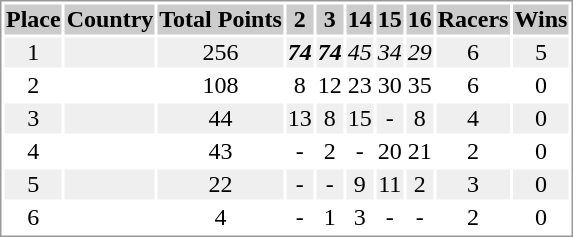<table border="0" style="border: 1px solid #999; background-color:#FFFFFF; text-align:center">
<tr align="center" bgcolor="#CCCCCC">
<th>Place</th>
<th>Country</th>
<th>Total Points</th>
<th>2</th>
<th>3</th>
<th>14</th>
<th>15</th>
<th>16</th>
<th>Racers</th>
<th>Wins</th>
</tr>
<tr bgcolor="#EFEFEF">
<td>1</td>
<td align="left"></td>
<td>256</td>
<td><strong><em>74</em></strong></td>
<td><strong><em>74</em></strong></td>
<td><em>45</em></td>
<td><em>34</em></td>
<td><em>29</em></td>
<td>6</td>
<td>5</td>
</tr>
<tr>
<td>2</td>
<td align="left"></td>
<td>108</td>
<td>8</td>
<td>12</td>
<td>23</td>
<td>30</td>
<td>35</td>
<td>6</td>
<td>0</td>
</tr>
<tr bgcolor="#EFEFEF">
<td>3</td>
<td align="left"></td>
<td>44</td>
<td>13</td>
<td>8</td>
<td>15</td>
<td>-</td>
<td>8</td>
<td>4</td>
<td>0</td>
</tr>
<tr>
<td>4</td>
<td align="left"></td>
<td>43</td>
<td>-</td>
<td>2</td>
<td>-</td>
<td>20</td>
<td>21</td>
<td>2</td>
<td>0</td>
</tr>
<tr bgcolor="#EFEFEF">
<td>5</td>
<td align="left"></td>
<td>22</td>
<td>-</td>
<td>-</td>
<td>9</td>
<td>11</td>
<td>2</td>
<td>3</td>
<td>0</td>
</tr>
<tr>
<td>6</td>
<td align="left"></td>
<td>4</td>
<td>-</td>
<td>1</td>
<td>3</td>
<td>-</td>
<td>-</td>
<td>2</td>
<td>0</td>
</tr>
</table>
